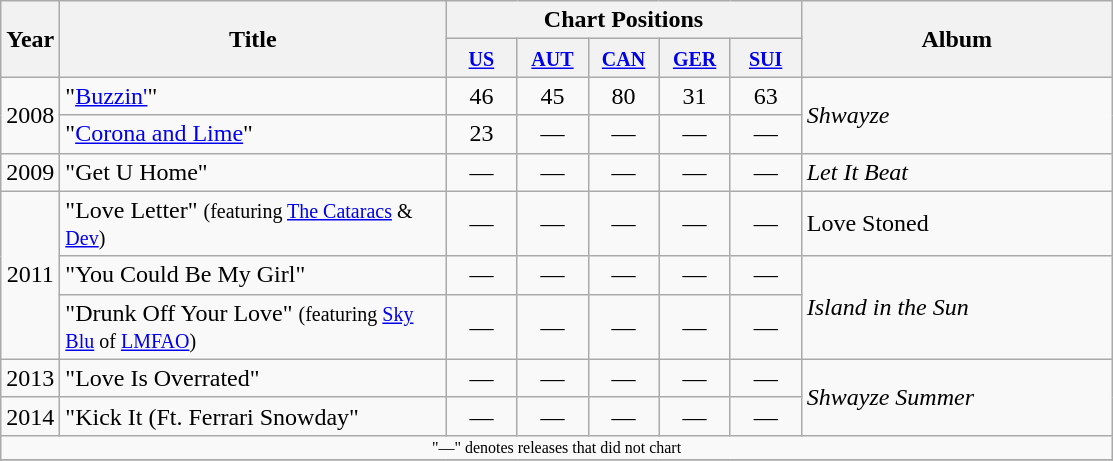<table class="wikitable">
<tr>
<th width="30" rowspan="2"><strong>Year</strong></th>
<th width="250" rowspan="2"><strong>Title</strong></th>
<th colspan="5"><strong>Chart Positions</strong></th>
<th width="200" rowspan="2"><strong>Album</strong></th>
</tr>
<tr>
<th width="40"><small><a href='#'>US</a></small></th>
<th width="40"><small><a href='#'>AUT</a></small></th>
<th width="40"><small><a href='#'>CAN</a></small></th>
<th width="40"><small><a href='#'>GER</a></small></th>
<th width="40"><small><a href='#'>SUI</a></small></th>
</tr>
<tr>
<td align="center" rowspan="2">2008</td>
<td align="left">"<a href='#'>Buzzin'</a>"</td>
<td align="center">46</td>
<td align="center">45</td>
<td align="center">80</td>
<td align="center">31</td>
<td align="center">63</td>
<td align="left" rowspan="2"><em>Shwayze</em></td>
</tr>
<tr>
<td align="left">"<a href='#'>Corona and Lime</a>"</td>
<td align="center">23</td>
<td align="center">—</td>
<td align="center">—</td>
<td align="center">—</td>
<td align="center">—</td>
</tr>
<tr>
<td align="center" rowspam="1">2009</td>
<td align="left">"Get U Home"</td>
<td align="center">—</td>
<td align="center">—</td>
<td align="center">—</td>
<td align="center">—</td>
<td align="center">—</td>
<td align="left" rowspan="1"><em>Let It Beat</em></td>
</tr>
<tr>
<td align="center" rowspan="3">2011</td>
<td align="left">"Love Letter" <small>(featuring <a href='#'>The Cataracs</a> & <a href='#'>Dev</a>)</small></td>
<td align="center">—</td>
<td align="center">—</td>
<td align="center">—</td>
<td align="center">—</td>
<td align="center">—</td>
<td>Love Stoned</td>
</tr>
<tr>
<td align="left">"You Could Be My Girl"</td>
<td align="center">—</td>
<td align="center">—</td>
<td align="center">—</td>
<td align="center">—</td>
<td align="center">—</td>
<td align="left" rowspan="2"><em>Island in the Sun</em></td>
</tr>
<tr>
<td align="left">"Drunk Off Your Love" <small>(featuring <a href='#'>Sky Blu</a> of <a href='#'>LMFAO</a>)</small></td>
<td align="center">—</td>
<td align="center">—</td>
<td align="center">—</td>
<td align="center">—</td>
<td align="center">—</td>
</tr>
<tr>
<td align="center">2013</td>
<td align="left">"Love Is Overrated"</td>
<td align="center">—</td>
<td align="center">—</td>
<td align="center">—</td>
<td align="center">—</td>
<td align="center">—</td>
<td align="left" rowspan="2"><em>Shwayze Summer</em></td>
</tr>
<tr>
<td align="center">2014</td>
<td align="left">"Kick It (Ft. Ferrari Snowday"</td>
<td align="center">—</td>
<td align="center">—</td>
<td align="center">—</td>
<td align="center">—</td>
<td align="center">—</td>
</tr>
<tr>
<td align="center" colspan="15" style="font-size:8pt">"—" denotes releases that did not chart</td>
</tr>
<tr>
</tr>
</table>
